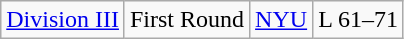<table class="wikitable">
<tr>
<td rowspan="5"><a href='#'>Division III</a></td>
<td>First Round</td>
<td><a href='#'>NYU</a></td>
<td>L 61–71</td>
</tr>
</table>
